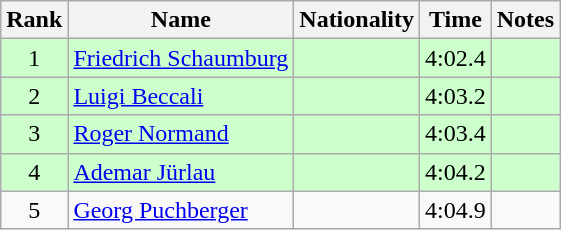<table class="wikitable sortable" style="text-align:center">
<tr>
<th>Rank</th>
<th>Name</th>
<th>Nationality</th>
<th>Time</th>
<th>Notes</th>
</tr>
<tr bgcolor=ccffcc>
<td>1</td>
<td align=left><a href='#'>Friedrich Schaumburg</a></td>
<td align=left></td>
<td>4:02.4</td>
<td></td>
</tr>
<tr bgcolor=ccffcc>
<td>2</td>
<td align=left><a href='#'>Luigi Beccali</a></td>
<td align=left></td>
<td>4:03.2</td>
<td></td>
</tr>
<tr bgcolor=ccffcc>
<td>3</td>
<td align=left><a href='#'>Roger Normand</a></td>
<td align=left></td>
<td>4:03.4</td>
<td></td>
</tr>
<tr bgcolor=ccffcc>
<td>4</td>
<td align=left><a href='#'>Ademar Jürlau</a></td>
<td align=left></td>
<td>4:04.2</td>
<td></td>
</tr>
<tr>
<td>5</td>
<td align=left><a href='#'>Georg Puchberger</a></td>
<td align=left></td>
<td>4:04.9</td>
<td></td>
</tr>
</table>
